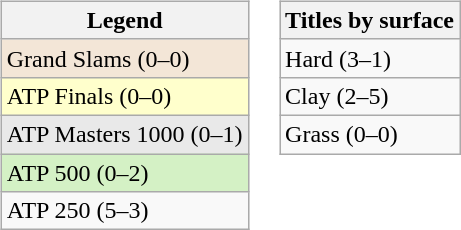<table>
<tr valign=top>
<td><br><table class="wikitable">
<tr>
<th>Legend</th>
</tr>
<tr bgcolor=f3e6d7>
<td>Grand Slams (0–0)</td>
</tr>
<tr bgcolor=ffffcc>
<td>ATP Finals (0–0)</td>
</tr>
<tr bgcolor=e9e9e9>
<td>ATP Masters 1000 (0–1)</td>
</tr>
<tr bgcolor=d4f1c5>
<td>ATP 500 (0–2)</td>
</tr>
<tr>
<td>ATP 250 (5–3)</td>
</tr>
</table>
</td>
<td><br><table class="wikitable">
<tr>
<th>Titles by surface</th>
</tr>
<tr>
<td>Hard (3–1)</td>
</tr>
<tr>
<td>Clay (2–5)</td>
</tr>
<tr>
<td>Grass (0–0)</td>
</tr>
</table>
</td>
</tr>
</table>
